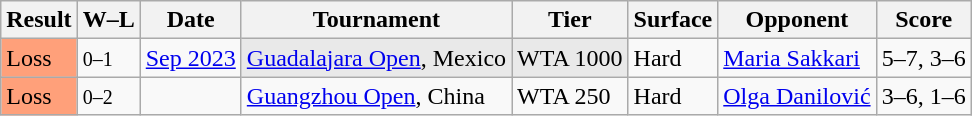<table class="sortable wikitable">
<tr>
<th>Result</th>
<th class=unsortable>W–L</th>
<th>Date</th>
<th>Tournament</th>
<th>Tier</th>
<th>Surface</th>
<th>Opponent</th>
<th class=unsortable>Score</th>
</tr>
<tr>
<td bgcolor=FFA07A>Loss</td>
<td><small>0–1</small></td>
<td><a href='#'>Sep 2023</a></td>
<td style=background:#e9e9e9><a href='#'>Guadalajara Open</a>, Mexico</td>
<td style=background:#e9e9e9>WTA 1000</td>
<td>Hard</td>
<td> <a href='#'>Maria Sakkari</a></td>
<td>5–7, 3–6</td>
</tr>
<tr>
<td bgcolor=FFA07A>Loss</td>
<td><small>0–2</small></td>
<td><a href='#'></a></td>
<td><a href='#'>Guangzhou Open</a>, China</td>
<td>WTA 250</td>
<td>Hard</td>
<td> <a href='#'>Olga Danilović</a></td>
<td>3–6, 1–6</td>
</tr>
</table>
